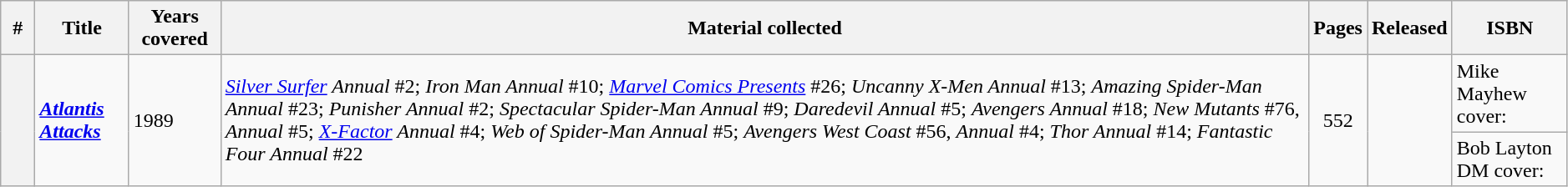<table class="wikitable sortable" width="99%">
<tr>
<th class="unsortable" width="20px">#</th>
<th>Title</th>
<th>Years covered</th>
<th class="unsortable">Material collected</th>
<th>Pages</th>
<th>Released</th>
<th class="unsortable">ISBN</th>
</tr>
<tr>
<th rowspan="2" style="background-color: light grey;"></th>
<td rowspan="2"><strong><em><a href='#'>Atlantis Attacks</a></em></strong></td>
<td rowspan="2">1989</td>
<td rowspan="2"><em><a href='#'>Silver Surfer</a> Annual</em> #2; <em>Iron Man Annual</em> #10; <em><a href='#'>Marvel Comics Presents</a></em> #26; <em>Uncanny X-Men Annual</em> #13; <em>Amazing Spider-Man Annual</em> #23; <em>Punisher Annual</em> #2; <em>Spectacular Spider-Man Annual</em> #9; <em>Daredevil Annual</em> #5; <em>Avengers Annual</em> #18; <em>New Mutants</em> #76, <em>Annual</em> #5; <em><a href='#'>X-Factor</a> Annual</em> #4; <em>Web of Spider-Man Annual</em> #5; <em>Avengers West Coast</em> #56, <em>Annual</em> #4; <em>Thor Annual</em> #14; <em>Fantastic Four Annual</em> #22</td>
<td rowspan="2" style="text-align: center;">552</td>
<td rowspan="2"></td>
<td>Mike Mayhew cover: </td>
</tr>
<tr>
<td>Bob Layton DM cover: </td>
</tr>
</table>
